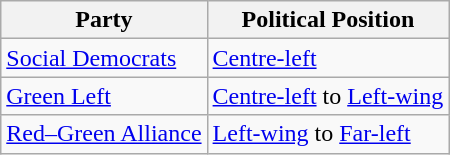<table class="wikitable mw-collapsible mw-collapsed">
<tr>
<th>Party</th>
<th>Political Position</th>
</tr>
<tr>
<td><a href='#'>Social Democrats</a></td>
<td><a href='#'>Centre-left</a></td>
</tr>
<tr>
<td><a href='#'>Green Left</a></td>
<td><a href='#'>Centre-left</a> to <a href='#'>Left-wing</a></td>
</tr>
<tr>
<td><a href='#'>Red–Green Alliance</a></td>
<td><a href='#'>Left-wing</a> to <a href='#'>Far-left</a></td>
</tr>
</table>
